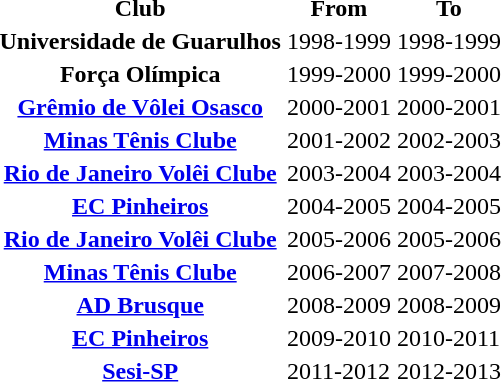<table>
<tr>
<th scope=col>Club</th>
<th scope=col>From</th>
<th scope=col>To</th>
</tr>
<tr>
<th scope=row> Universidade de Guarulhos</th>
<td>1998-1999</td>
<td>1998-1999</td>
</tr>
<tr>
<th scope=row> Força Olímpica</th>
<td>1999-2000</td>
<td>1999-2000</td>
</tr>
<tr>
<th scope=row> <a href='#'>Grêmio de Vôlei Osasco</a></th>
<td>2000-2001</td>
<td>2000-2001</td>
</tr>
<tr>
<th scope=row> <a href='#'>Minas Tênis Clube</a></th>
<td>2001-2002</td>
<td>2002-2003</td>
</tr>
<tr>
<th scope=row> <a href='#'>Rio de Janeiro Volêi Clube</a></th>
<td>2003-2004</td>
<td>2003-2004</td>
</tr>
<tr>
<th scope=row> <a href='#'>EC Pinheiros</a></th>
<td>2004-2005</td>
<td>2004-2005</td>
</tr>
<tr>
<th scope=row> <a href='#'>Rio de Janeiro Volêi Clube</a></th>
<td>2005-2006</td>
<td>2005-2006</td>
</tr>
<tr>
<th scope=row> <a href='#'>Minas Tênis Clube</a></th>
<td>2006-2007</td>
<td>2007-2008</td>
</tr>
<tr>
<th scope=row> <a href='#'>AD Brusque</a></th>
<td>2008-2009</td>
<td>2008-2009</td>
</tr>
<tr>
<th scope=row> <a href='#'>EC Pinheiros</a></th>
<td>2009-2010</td>
<td>2010-2011</td>
</tr>
<tr>
<th scope=row> <a href='#'>Sesi-SP</a></th>
<td>2011-2012</td>
<td>2012-2013</td>
</tr>
</table>
